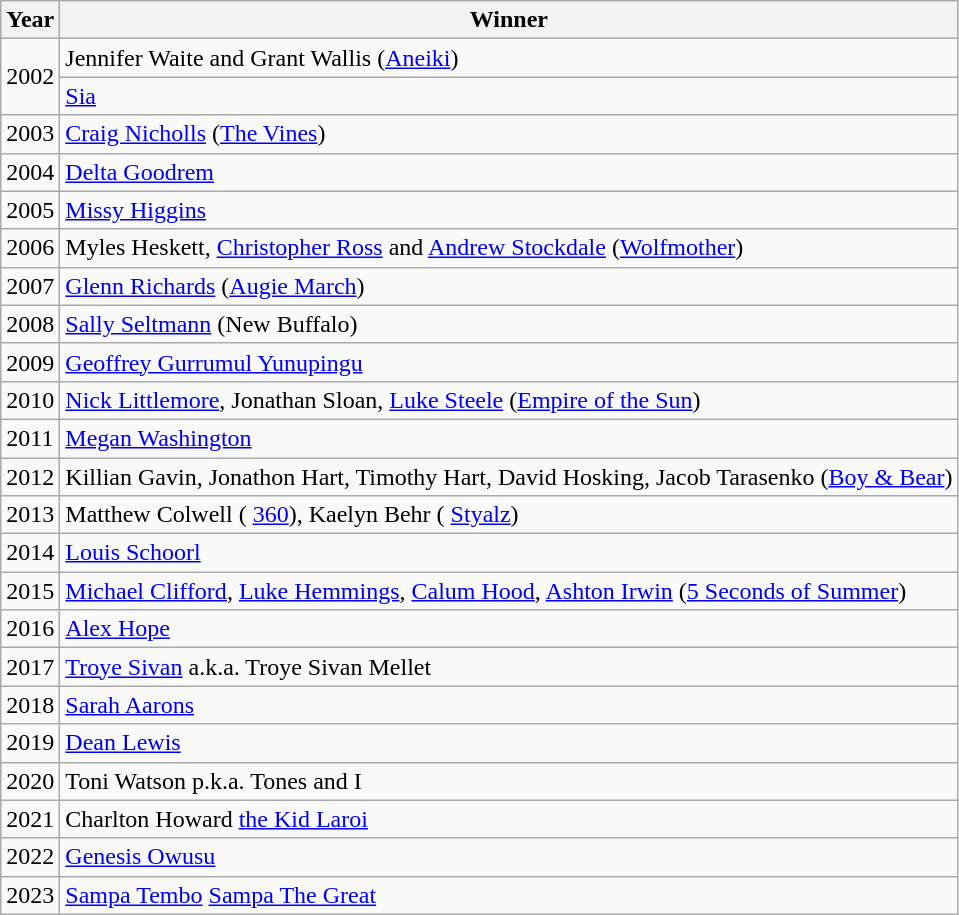<table class="wikitable">
<tr>
<th>Year</th>
<th>Winner</th>
</tr>
<tr>
<td rowspan="2">2002</td>
<td>Jennifer Waite and Grant Wallis (<a href='#'>Aneiki</a>)</td>
</tr>
<tr>
<td><a href='#'>Sia</a></td>
</tr>
<tr>
<td>2003</td>
<td><a href='#'>Craig Nicholls</a> (<a href='#'>The Vines</a>)</td>
</tr>
<tr>
<td>2004</td>
<td><a href='#'>Delta Goodrem</a></td>
</tr>
<tr>
<td>2005</td>
<td><a href='#'>Missy Higgins</a></td>
</tr>
<tr>
<td>2006</td>
<td>Myles Heskett, <a href='#'>Christopher Ross</a> and <a href='#'>Andrew Stockdale</a> (<a href='#'>Wolfmother</a>)</td>
</tr>
<tr>
<td>2007</td>
<td><a href='#'>Glenn Richards</a> (<a href='#'>Augie March</a>)</td>
</tr>
<tr>
<td>2008</td>
<td><a href='#'>Sally Seltmann</a> (New Buffalo)</td>
</tr>
<tr>
<td>2009</td>
<td><a href='#'>Geoffrey Gurrumul Yunupingu</a></td>
</tr>
<tr>
<td>2010</td>
<td><a href='#'>Nick Littlemore</a>, Jonathan Sloan, <a href='#'>Luke Steele</a> (<a href='#'>Empire of the Sun</a>)</td>
</tr>
<tr>
<td>2011</td>
<td><a href='#'>Megan Washington</a></td>
</tr>
<tr>
<td>2012</td>
<td>Killian Gavin, Jonathon Hart, Timothy Hart, David Hosking, Jacob Tarasenko (<a href='#'>Boy & Bear</a>)</td>
</tr>
<tr>
<td>2013</td>
<td>Matthew Colwell ( <a href='#'>360</a>), Kaelyn Behr ( <a href='#'>Styalz</a>)</td>
</tr>
<tr>
<td>2014</td>
<td><a href='#'>Louis Schoorl</a></td>
</tr>
<tr>
<td>2015</td>
<td><a href='#'>Michael Clifford</a>, <a href='#'>Luke Hemmings</a>, <a href='#'>Calum Hood</a>, <a href='#'>Ashton Irwin</a> (<a href='#'>5 Seconds of Summer</a>)</td>
</tr>
<tr>
<td>2016</td>
<td><a href='#'>Alex Hope</a></td>
</tr>
<tr>
<td>2017</td>
<td><a href='#'>Troye Sivan</a> a.k.a. Troye Sivan Mellet</td>
</tr>
<tr>
<td>2018</td>
<td><a href='#'>Sarah Aarons</a></td>
</tr>
<tr>
<td>2019</td>
<td><a href='#'>Dean Lewis</a></td>
</tr>
<tr>
<td>2020</td>
<td>Toni Watson p.k.a. Tones and I</td>
</tr>
<tr>
<td>2021</td>
<td>Charlton Howard  <a href='#'>the Kid Laroi</a></td>
</tr>
<tr>
<td>2022</td>
<td><a href='#'>Genesis Owusu</a></td>
</tr>
<tr>
<td>2023</td>
<td><a href='#'>Sampa Tembo</a>  <a href='#'>Sampa The Great</a></td>
</tr>
</table>
